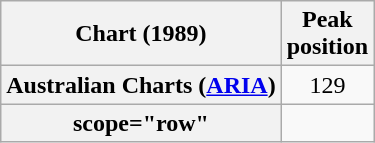<table class="wikitable sortable plainrowheaders">
<tr>
<th>Chart (1989)</th>
<th>Peak<br>position</th>
</tr>
<tr>
<th scope="row">Australian Charts (<a href='#'>ARIA</a>)</th>
<td style="text-align:center;">129</td>
</tr>
<tr>
<th>scope="row" </th>
</tr>
</table>
